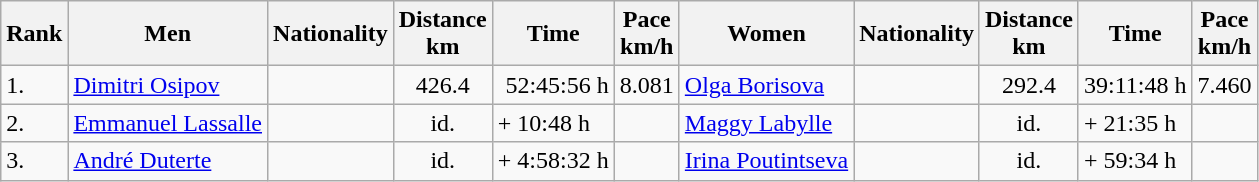<table class="wikitable sortable" BORDER="1" CELLSPACING="0">
<tr ---->
<th>Rank</th>
<th>Men</th>
<th>Nationality</th>
<th>Distance<br> km</th>
<th>Time</th>
<th>Pace <br> km/h</th>
<th>Women</th>
<th>Nationality</th>
<th>Distance <br> km</th>
<th>Time</th>
<th>Pace <br> km/h</th>
</tr>
<tr ---->
<td>1.</td>
<td><a href='#'>Dimitri Osipov</a></td>
<td></td>
<td style="text-align: center;">426.4</td>
<td align="right">52:45:56 h</td>
<td style="text-align: center;">8.081</td>
<td><a href='#'>Olga Borisova</a></td>
<td></td>
<td style="text-align: center;">292.4</td>
<td align="right">39:11:48 h</td>
<td style="text-align: center;">7.460</td>
</tr>
<tr>
<td>2.</td>
<td><a href='#'>Emmanuel Lassalle</a></td>
<td></td>
<td style="text-align: center;">id.</td>
<td>+ 10:48 h</td>
<td></td>
<td><a href='#'>Maggy Labylle</a></td>
<td></td>
<td style="text-align: center;">id.</td>
<td>+ 21:35 h</td>
<td></td>
</tr>
<tr>
<td>3.</td>
<td><a href='#'>André Duterte</a></td>
<td></td>
<td style="text-align: center;">id.</td>
<td>+ 4:58:32 h</td>
<td></td>
<td><a href='#'>Irina Poutintseva</a></td>
<td></td>
<td style="text-align: center;">id.</td>
<td>+ 59:34 h</td>
<td></td>
</tr>
</table>
